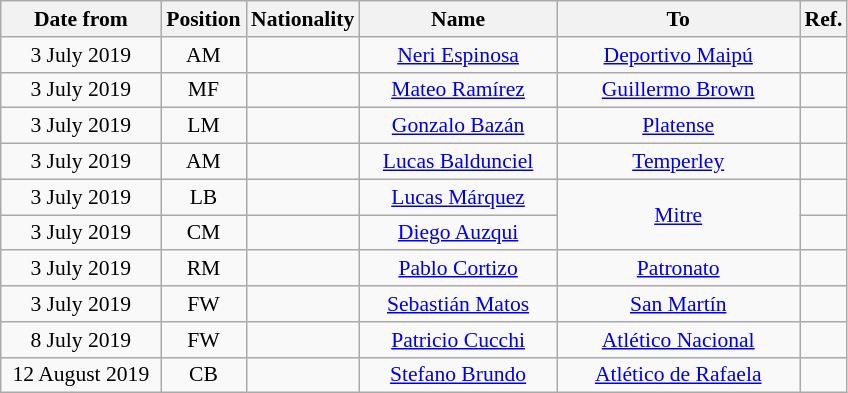<table class="wikitable" style="text-align:center; font-size:90%; ">
<tr>
<th style="background:#; color:#; width:100px;">Date from</th>
<th style="background:#; color:#; width:50px;">Position</th>
<th style="background:#; color:#; width:50px;">Nationality</th>
<th style="background:#; color:#; width:125px;">Name</th>
<th style="background:#; color:#; width:155px;">To</th>
<th style="background:#; color:#; width:25px;">Ref.</th>
</tr>
<tr>
<td>3 July 2019</td>
<td>AM</td>
<td></td>
<td><a href='#'>Neri Espinosa</a></td>
<td> <a href='#'>Deportivo Maipú</a></td>
<td></td>
</tr>
<tr>
<td>3 July 2019</td>
<td>MF</td>
<td></td>
<td><a href='#'>Mateo Ramírez</a></td>
<td> <a href='#'>Guillermo Brown</a></td>
<td></td>
</tr>
<tr>
<td>3 July 2019</td>
<td>LM</td>
<td></td>
<td><a href='#'>Gonzalo Bazán</a></td>
<td> <a href='#'>Platense</a></td>
<td></td>
</tr>
<tr>
<td>3 July 2019</td>
<td>AM</td>
<td></td>
<td><a href='#'>Lucas Baldunciel</a></td>
<td> <a href='#'>Temperley</a></td>
<td></td>
</tr>
<tr>
<td>3 July 2019</td>
<td>LB</td>
<td></td>
<td><a href='#'>Lucas Márquez</a></td>
<td rowspan="2"> <a href='#'>Mitre</a></td>
<td></td>
</tr>
<tr>
<td>3 July 2019</td>
<td>CM</td>
<td></td>
<td><a href='#'>Diego Auzqui</a></td>
<td></td>
</tr>
<tr>
<td>3 July 2019</td>
<td>RM</td>
<td></td>
<td><a href='#'>Pablo Cortizo</a></td>
<td> <a href='#'>Patronato</a></td>
<td></td>
</tr>
<tr>
<td>3 July 2019</td>
<td>FW</td>
<td></td>
<td><a href='#'>Sebastián Matos</a></td>
<td> <a href='#'>San Martín</a></td>
<td></td>
</tr>
<tr>
<td>8 July 2019</td>
<td>FW</td>
<td></td>
<td><a href='#'>Patricio Cucchi</a></td>
<td> <a href='#'>Atlético Nacional</a></td>
<td></td>
</tr>
<tr>
<td>12 August 2019</td>
<td>CB</td>
<td></td>
<td><a href='#'>Stefano Brundo</a></td>
<td> <a href='#'>Atlético de Rafaela</a></td>
<td></td>
</tr>
</table>
